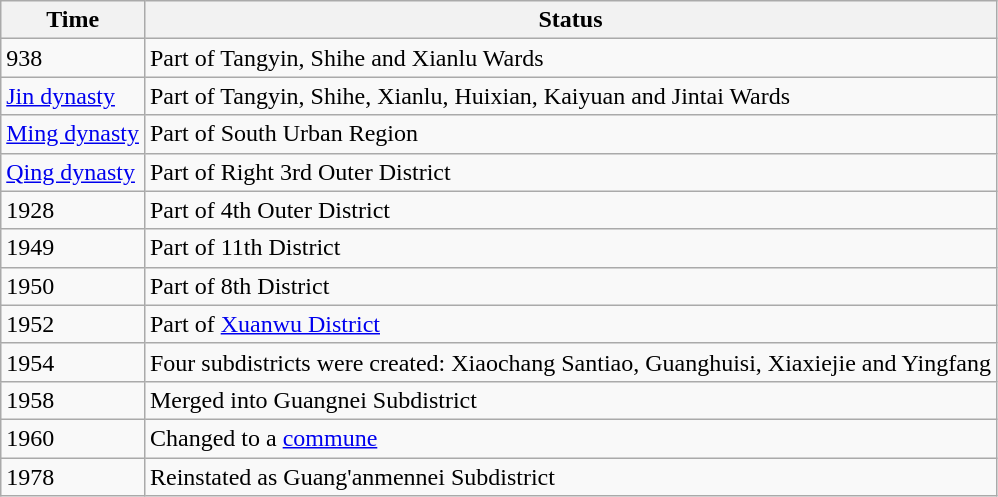<table class="wikitable">
<tr>
<th>Time</th>
<th>Status</th>
</tr>
<tr>
<td>938</td>
<td>Part of Tangyin, Shihe and Xianlu Wards</td>
</tr>
<tr>
<td><a href='#'>Jin dynasty</a></td>
<td>Part of Tangyin, Shihe, Xianlu, Huixian, Kaiyuan and Jintai Wards</td>
</tr>
<tr>
<td><a href='#'>Ming dynasty</a></td>
<td>Part of South Urban Region</td>
</tr>
<tr>
<td><a href='#'>Qing dynasty</a></td>
<td>Part of Right 3rd Outer District</td>
</tr>
<tr>
<td>1928</td>
<td>Part of 4th Outer District</td>
</tr>
<tr>
<td>1949</td>
<td>Part of 11th District</td>
</tr>
<tr>
<td>1950</td>
<td>Part of 8th District</td>
</tr>
<tr>
<td>1952</td>
<td>Part of <a href='#'>Xuanwu District</a></td>
</tr>
<tr>
<td>1954</td>
<td>Four subdistricts were created: Xiaochang Santiao, Guanghuisi, Xiaxiejie and Yingfang</td>
</tr>
<tr>
<td>1958</td>
<td>Merged into Guangnei Subdistrict</td>
</tr>
<tr>
<td>1960</td>
<td>Changed to a <a href='#'>commune</a></td>
</tr>
<tr>
<td>1978</td>
<td>Reinstated as Guang'anmennei Subdistrict</td>
</tr>
</table>
